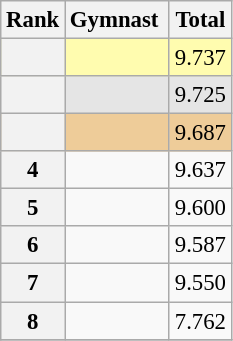<table class="wikitable sortable" style="text-align:center; font-size:95%">
<tr>
<th scope=col>Rank</th>
<th scope=col>Gymnast </th>
<th scope=col>Total</th>
</tr>
<tr bgcolor=fffcaf>
<th scope=row style="text-align:center"></th>
<td align=left> </td>
<td>9.737</td>
</tr>
<tr bgcolor=e5e5e5>
<th scope=row style="text-align:center"></th>
<td align=left> </td>
<td>9.725</td>
</tr>
<tr bgcolor=eecc99>
<th scope=row style="text-align:center"></th>
<td align=left> </td>
<td>9.687</td>
</tr>
<tr>
<th scope=row style="text-align:center">4</th>
<td align=left> </td>
<td>9.637</td>
</tr>
<tr>
<th scope=row style="text-align:center">5</th>
<td align=left> </td>
<td>9.600</td>
</tr>
<tr>
<th scope=row style="text-align:center">6</th>
<td align=left> </td>
<td>9.587</td>
</tr>
<tr>
<th scope=row style="text-align:center">7</th>
<td align=left> </td>
<td>9.550</td>
</tr>
<tr>
<th scope=row style="text-align:center">8</th>
<td align=left> </td>
<td>7.762</td>
</tr>
<tr>
</tr>
</table>
